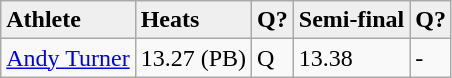<table class="wikitable">
<tr>
<td !align="center" bgcolor="efefef"><strong>Athlete</strong></td>
<td !align="center" bgcolor="efefef"><strong>Heats</strong></td>
<td !align="center" bgcolor="efefef"><strong>Q?</strong></td>
<td !align="center" bgcolor="efefef"><strong>Semi-final</strong></td>
<td !align="center" bgcolor="efefef"><strong>Q?</strong></td>
</tr>
<tr>
<td><a href='#'>Andy Turner</a></td>
<td>13.27 (PB)</td>
<td>Q</td>
<td>13.38</td>
<td>-</td>
</tr>
</table>
